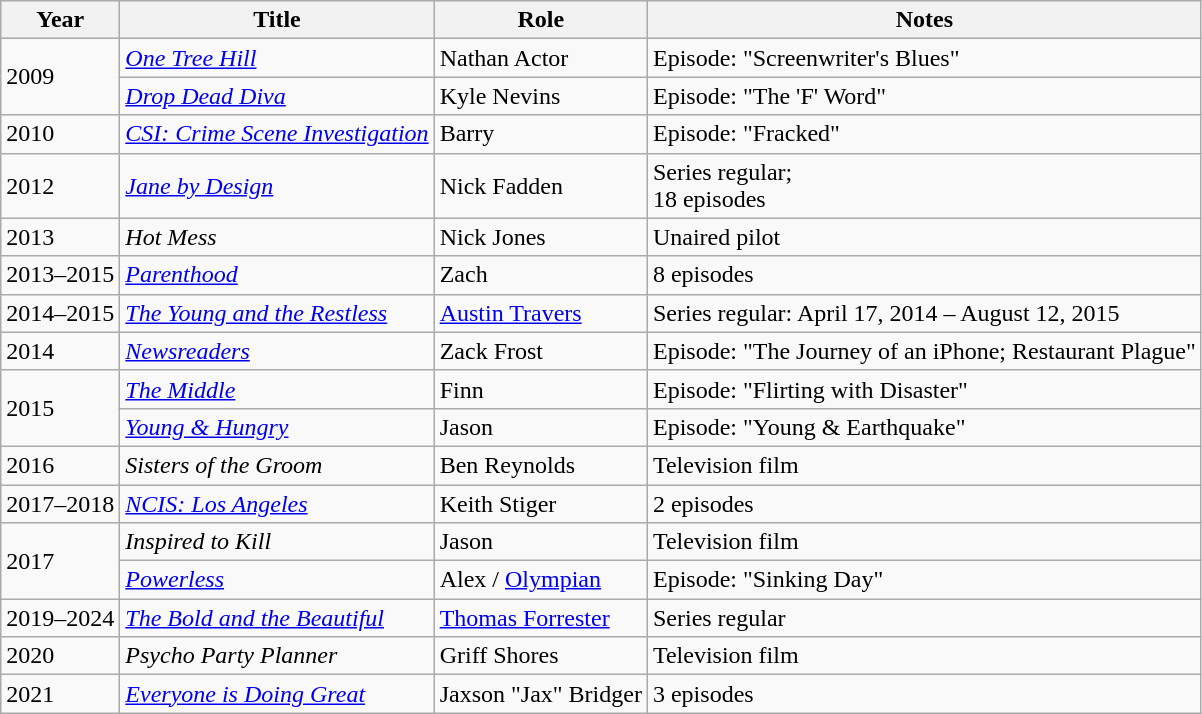<table class="wikitable sortable">
<tr>
<th>Year</th>
<th>Title</th>
<th>Role</th>
<th class="unsortable">Notes</th>
</tr>
<tr>
<td rowspan="2">2009</td>
<td><em><a href='#'>One Tree Hill</a></em></td>
<td>Nathan Actor</td>
<td>Episode: "Screenwriter's Blues"</td>
</tr>
<tr>
<td><em><a href='#'>Drop Dead Diva</a></em></td>
<td>Kyle Nevins</td>
<td>Episode: "The 'F' Word"</td>
</tr>
<tr>
<td>2010</td>
<td><em><a href='#'>CSI: Crime Scene Investigation</a></em></td>
<td>Barry</td>
<td>Episode: "Fracked"</td>
</tr>
<tr>
<td>2012</td>
<td><em><a href='#'>Jane by Design</a></em></td>
<td>Nick Fadden</td>
<td>Series regular;<br>18 episodes</td>
</tr>
<tr>
<td>2013</td>
<td><em>Hot Mess</em></td>
<td>Nick Jones</td>
<td>Unaired pilot</td>
</tr>
<tr>
<td>2013–2015</td>
<td><em><a href='#'>Parenthood</a></em></td>
<td>Zach</td>
<td>8 episodes</td>
</tr>
<tr>
<td>2014–2015</td>
<td><em><a href='#'>The Young and the Restless</a></em></td>
<td><a href='#'>Austin Travers</a></td>
<td>Series regular: April 17, 2014 – August 12, 2015</td>
</tr>
<tr>
<td>2014</td>
<td><em><a href='#'>Newsreaders</a></em></td>
<td>Zack Frost</td>
<td>Episode: "The Journey of an iPhone; Restaurant Plague"</td>
</tr>
<tr>
<td rowspan="2">2015</td>
<td><em><a href='#'>The Middle</a></em></td>
<td>Finn</td>
<td>Episode: "Flirting with Disaster"</td>
</tr>
<tr>
<td><em><a href='#'>Young & Hungry</a></em></td>
<td>Jason</td>
<td>Episode: "Young & Earthquake"</td>
</tr>
<tr>
<td>2016</td>
<td><em>Sisters of the Groom</em></td>
<td>Ben Reynolds</td>
<td>Television film</td>
</tr>
<tr>
<td>2017–2018</td>
<td><em><a href='#'>NCIS: Los Angeles</a></em></td>
<td>Keith Stiger</td>
<td>2 episodes</td>
</tr>
<tr>
<td rowspan="2">2017</td>
<td><em>Inspired to Kill</em></td>
<td>Jason</td>
<td>Television film</td>
</tr>
<tr>
<td><em><a href='#'>Powerless</a></em></td>
<td>Alex / <a href='#'>Olympian</a></td>
<td>Episode: "Sinking Day"</td>
</tr>
<tr>
<td>2019–2024</td>
<td><em><a href='#'>The Bold and the Beautiful</a></em></td>
<td><a href='#'>Thomas Forrester</a></td>
<td>Series regular</td>
</tr>
<tr>
<td>2020</td>
<td><em>Psycho Party Planner</em></td>
<td>Griff Shores</td>
<td>Television film</td>
</tr>
<tr>
<td>2021</td>
<td><em><a href='#'>Everyone is Doing Great</a></em></td>
<td>Jaxson "Jax" Bridger</td>
<td>3 episodes</td>
</tr>
</table>
